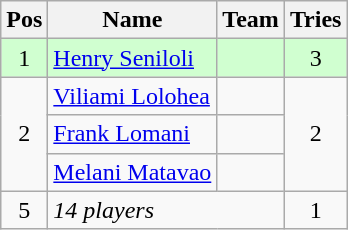<table class="wikitable" style="text-align:center">
<tr>
<th>Pos</th>
<th>Name</th>
<th>Team</th>
<th>Tries</th>
</tr>
<tr style="background:#d0ffd0">
<td>1</td>
<td align="left"><a href='#'>Henry Seniloli</a></td>
<td align="left"></td>
<td>3</td>
</tr>
<tr>
<td rowspan=3>2</td>
<td align="left"><a href='#'>Viliami Lolohea</a></td>
<td align="left"></td>
<td rowspan=3>2</td>
</tr>
<tr>
<td align="left"><a href='#'>Frank Lomani</a></td>
<td align="left"></td>
</tr>
<tr>
<td align="left"><a href='#'>Melani Matavao</a></td>
<td align="left"></td>
</tr>
<tr>
<td>5</td>
<td align="left" colspan=2><em>14 players</em></td>
<td>1</td>
</tr>
</table>
